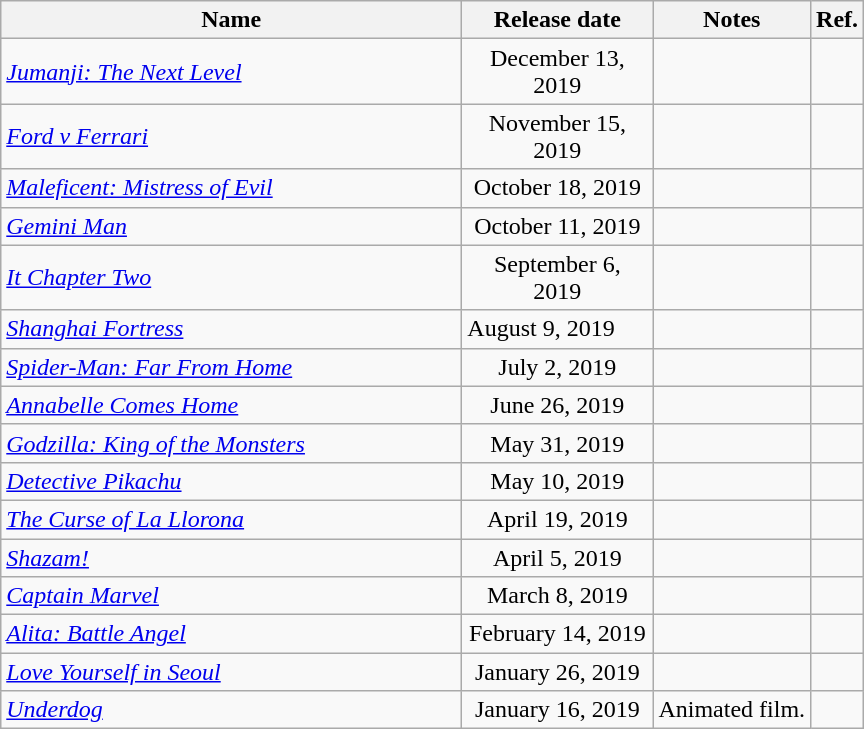<table class="wikitable sortable collapsible">
<tr>
<th scope="col" style="width:300px;">Name</th>
<th scope="col" style="width:120px;">Release date</th>
<th scope="col" class="unsortable">Notes</th>
<th scope="col" class="unsortable">Ref.</th>
</tr>
<tr>
<td><em><a href='#'>Jumanji: The Next Level</a></em></td>
<td align="center">December 13, 2019</td>
<td></td>
<td></td>
</tr>
<tr>
<td><em><a href='#'>Ford v Ferrari</a></em></td>
<td align="center">November 15, 2019</td>
<td></td>
<td></td>
</tr>
<tr>
<td><em><a href='#'>Maleficent: Mistress of Evil</a></em></td>
<td align="center">October 18, 2019</td>
<td></td>
<td></td>
</tr>
<tr>
<td><em><a href='#'>Gemini Man</a></em></td>
<td align="center">October 11, 2019</td>
<td></td>
<td></td>
</tr>
<tr>
<td><em><a href='#'>It Chapter Two</a></em></td>
<td align="center">September 6, 2019</td>
<td></td>
<td></td>
</tr>
<tr>
<td><em><a href='#'>Shanghai Fortress</a></em></td>
<td>August 9, 2019</td>
<td></td>
<td></td>
</tr>
<tr>
<td><em><a href='#'>Spider-Man: Far From Home</a></em></td>
<td align="center">July 2, 2019</td>
<td></td>
<td></td>
</tr>
<tr>
<td><em><a href='#'>Annabelle Comes Home</a></em></td>
<td align="center">June 26, 2019</td>
<td></td>
<td></td>
</tr>
<tr>
<td><em><a href='#'>Godzilla: King of the Monsters</a></em></td>
<td align="center">May 31, 2019</td>
<td></td>
<td></td>
</tr>
<tr>
<td><em><a href='#'>Detective Pikachu</a></em></td>
<td align="center">May 10, 2019</td>
<td></td>
<td></td>
</tr>
<tr>
<td><em><a href='#'>The Curse of La Llorona</a></em></td>
<td align="center">April 19, 2019</td>
<td></td>
<td></td>
</tr>
<tr>
<td><em><a href='#'>Shazam!</a></em></td>
<td align="center">April 5, 2019</td>
<td></td>
<td></td>
</tr>
<tr>
<td><em><a href='#'>Captain Marvel</a></em></td>
<td align="center">March 8, 2019</td>
<td></td>
<td></td>
</tr>
<tr>
<td><em><a href='#'>Alita: Battle Angel</a></em></td>
<td align="center">February 14, 2019</td>
<td></td>
<td></td>
</tr>
<tr>
<td><em><a href='#'>Love Yourself in Seoul</a></em></td>
<td align="center">January 26, 2019</td>
<td></td>
<td></td>
</tr>
<tr>
<td><em><a href='#'>Underdog</a></em></td>
<td align="center">January 16, 2019</td>
<td>Animated film.</td>
<td></td>
</tr>
</table>
